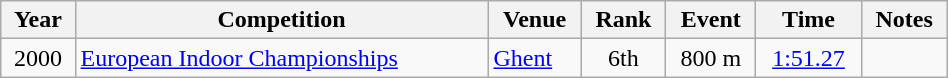<table class="wikitable" width=50% style="font-size100%; text-align:center;">
<tr>
<th>Year</th>
<th>Competition</th>
<th>Venue</th>
<th>Rank</th>
<th>Event</th>
<th>Time</th>
<th>Notes</th>
</tr>
<tr>
<td>2000</td>
<td align=left><a href='#'>European Indoor Championships</a></td>
<td align=left> <a href='#'>Ghent</a></td>
<td>6th</td>
<td>800 m</td>
<td><a href='#'>1:51.27</a></td>
<td></td>
</tr>
</table>
